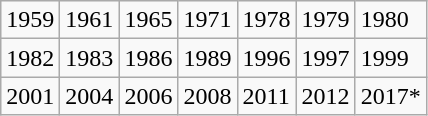<table class="wikitable">
<tr>
<td>1959</td>
<td>1961</td>
<td>1965</td>
<td>1971</td>
<td>1978</td>
<td>1979</td>
<td>1980</td>
</tr>
<tr>
<td>1982</td>
<td>1983</td>
<td>1986</td>
<td>1989</td>
<td>1996</td>
<td>1997</td>
<td>1999</td>
</tr>
<tr>
<td>2001</td>
<td>2004</td>
<td>2006</td>
<td>2008</td>
<td>2011</td>
<td>2012</td>
<td>2017*</td>
</tr>
</table>
